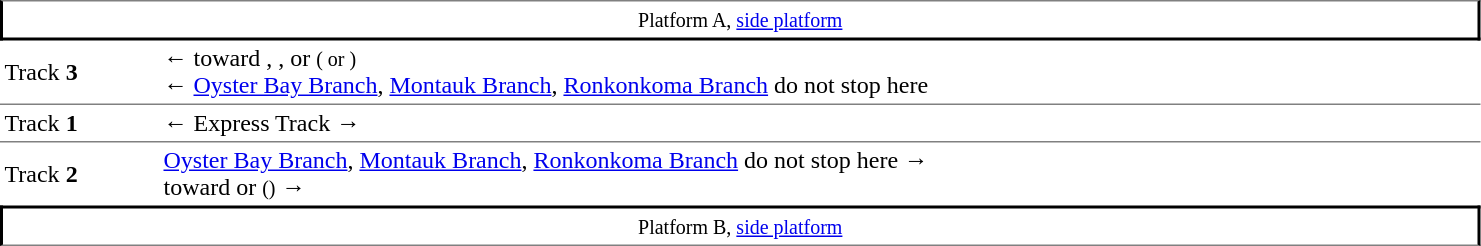<table border=0 cellspacing=0 cellpadding=3>
<tr>
<td style="border-top:solid 1px gray;border-right:solid 2px black;border-left:solid 2px black;border-bottom:solid 2px black;text-align:center;" colspan=2><small>Platform A, <a href='#'>side platform</a></small> </td>
</tr>
<tr>
<td style="border-bottom:solid 1px gray;" width=100>Track <strong>3</strong></td>
<td style="border-bottom:solid 1px gray;" width=875>←  toward , , or  <small>( or )</small><br>←    <a href='#'>Oyster Bay Branch</a>, <a href='#'>Montauk Branch</a>, <a href='#'>Ronkonkoma Branch</a> do not stop here</td>
</tr>
<tr>
<td style="border-bottom:solid 1px gray;" width=100>Track <strong>1</strong></td>
<td style="border-bottom:solid 1px gray;" width=875>← Express Track →</td>
</tr>
<tr>
<td>Track <strong>2</strong></td>
<td>    <a href='#'>Oyster Bay Branch</a>, <a href='#'>Montauk Branch</a>, <a href='#'>Ronkonkoma Branch</a> do not stop here → <br>  toward  or  <small>()</small> →</td>
</tr>
<tr>
<td style="border-bottom:solid 1px gray;border-top:solid 2px black;border-right:solid 2px black;border-left:solid 2px black;text-align:center;" colspan=2><small>Platform B, <a href='#'>side platform</a></small> </td>
</tr>
</table>
